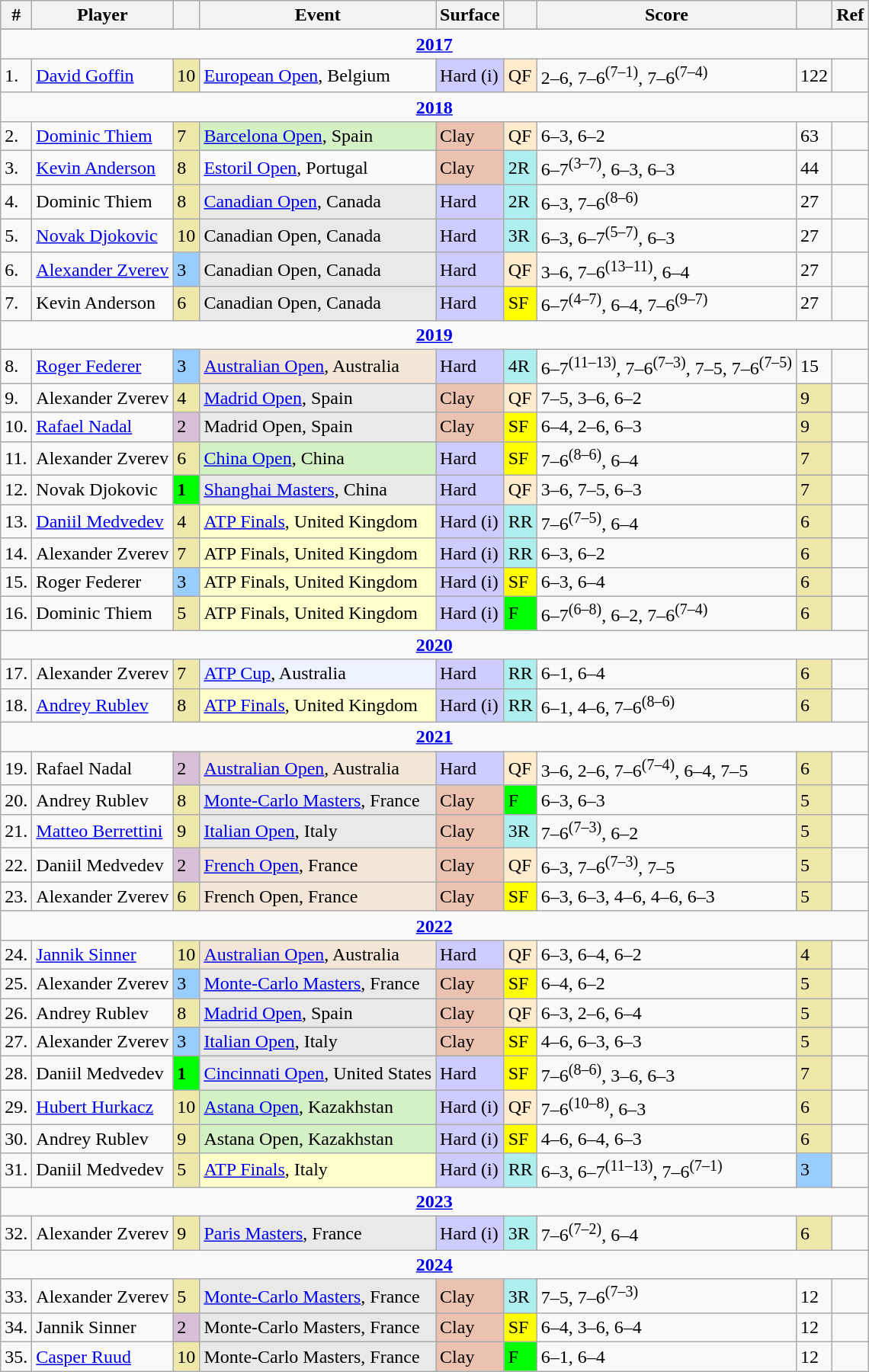<table class="wikitable sortable">
<tr>
<th class="unsortable">#</th>
<th>Player</th>
<th></th>
<th>Event</th>
<th>Surface</th>
<th class="unsortable"></th>
<th class=unsortable>Score</th>
<th class="unsortable"></th>
<th class="unsortable">Ref</th>
</tr>
<tr>
</tr>
<tr>
<td colspan="9" align="center"><strong><a href='#'>2017</a></strong></td>
</tr>
<tr>
<td>1.</td>
<td> <a href='#'>David Goffin</a></td>
<td bgcolor=eee8aa>10</td>
<td><a href='#'>European Open</a>, Belgium</td>
<td bgcolor=ccccff>Hard (i)</td>
<td bgcolor=ffebcd>QF</td>
<td>2–6, 7–6<sup>(7–1)</sup>, 7–6<sup>(7–4)</sup></td>
<td>122</td>
<td></td>
</tr>
<tr>
<td colspan="9" align="center"><strong><a href='#'>2018</a></strong></td>
</tr>
<tr>
<td>2.</td>
<td> <a href='#'>Dominic Thiem</a></td>
<td bgcolor=eee8aa>7</td>
<td bgcolor=d4f1c5><a href='#'>Barcelona Open</a>, Spain</td>
<td bgcolor=ebc2af>Clay</td>
<td bgcolor=ffebcd>QF</td>
<td>6–3, 6–2</td>
<td>63</td>
<td></td>
</tr>
<tr>
<td>3.</td>
<td> <a href='#'>Kevin Anderson</a></td>
<td bgcolor=eee8aa>8</td>
<td><a href='#'>Estoril Open</a>, Portugal</td>
<td bgcolor=ebc2af>Clay</td>
<td bgcolor=afeeee>2R</td>
<td>6–7<sup>(3–7)</sup>, 6–3, 6–3</td>
<td>44</td>
<td></td>
</tr>
<tr>
<td>4.</td>
<td> Dominic Thiem</td>
<td bgcolor=eee8aa>8</td>
<td bgcolor=e9e9e9><a href='#'>Canadian Open</a>, Canada</td>
<td bgcolor=ccccff>Hard</td>
<td bgcolor=afeeee>2R</td>
<td>6–3, 7–6<sup>(8–6)</sup></td>
<td>27</td>
<td></td>
</tr>
<tr>
<td>5.</td>
<td> <a href='#'>Novak Djokovic</a></td>
<td bgcolor=eee8aa>10</td>
<td bgcolor=e9e9e9>Canadian Open, Canada</td>
<td bgcolor=ccccff>Hard</td>
<td bgcolor=afeeee>3R</td>
<td>6–3, 6–7<sup>(5–7)</sup>, 6–3</td>
<td>27</td>
<td></td>
</tr>
<tr>
<td>6.</td>
<td> <a href='#'>Alexander Zverev</a></td>
<td bgcolor=99ccff>3</td>
<td bgcolor=e9e9e9>Canadian Open, Canada</td>
<td bgcolor=ccccff>Hard</td>
<td bgcolor=ffebcd>QF</td>
<td>3–6, 7–6<sup>(13–11)</sup>, 6–4</td>
<td>27</td>
<td></td>
</tr>
<tr>
<td>7.</td>
<td> Kevin Anderson</td>
<td bgcolor=eee8aa>6</td>
<td bgcolor=e9e9e9>Canadian Open, Canada</td>
<td bgcolor=ccccff>Hard</td>
<td bgcolor=yellow>SF</td>
<td>6–7<sup>(4–7)</sup>, 6–4, 7–6<sup>(9–7)</sup></td>
<td>27</td>
<td></td>
</tr>
<tr>
<td colspan="9" align="center"><strong><a href='#'>2019</a></strong></td>
</tr>
<tr>
<td>8.</td>
<td> <a href='#'>Roger Federer</a></td>
<td bgcolor=99ccff>3</td>
<td bgcolor=f3e6d7><a href='#'>Australian Open</a>, Australia</td>
<td bgcolor=ccccff>Hard</td>
<td bgcolor=afeeee>4R</td>
<td>6–7<sup>(11–13)</sup>, 7–6<sup>(7–3)</sup>, 7–5, 7–6<sup>(7–5)</sup></td>
<td>15</td>
<td></td>
</tr>
<tr>
<td>9.</td>
<td> Alexander Zverev</td>
<td bgcolor=eee8aa>4</td>
<td bgcolor=e9e9e9><a href='#'>Madrid Open</a>, Spain</td>
<td bgcolor=ebc2af>Clay</td>
<td bgcolor=ffebcd>QF</td>
<td>7–5, 3–6, 6–2</td>
<td bgcolor=eee8aa>9</td>
<td></td>
</tr>
<tr>
<td>10.</td>
<td> <a href='#'>Rafael Nadal</a></td>
<td bgcolor=thistle>2</td>
<td bgcolor=e9e9e9>Madrid Open, Spain</td>
<td bgcolor=ebc2af>Clay</td>
<td bgcolor=yellow>SF</td>
<td>6–4, 2–6, 6–3</td>
<td bgcolor=eee8aa>9</td>
<td></td>
</tr>
<tr>
<td>11.</td>
<td> Alexander Zverev</td>
<td bgcolor=eee8aa>6</td>
<td bgcolor=d4f1c5><a href='#'>China Open</a>, China</td>
<td bgcolor=ccccff>Hard</td>
<td bgcolor=yellow>SF</td>
<td>7–6<sup>(8–6)</sup>, 6–4</td>
<td bgcolor=eee8aa>7</td>
<td></td>
</tr>
<tr>
<td>12.</td>
<td> Novak Djokovic</td>
<td bgcolor=lime><strong>1</strong></td>
<td bgcolor=e9e9e9><a href='#'>Shanghai Masters</a>, China</td>
<td bgcolor=ccccff>Hard</td>
<td bgcolor=ffebcd>QF</td>
<td>3–6, 7–5, 6–3</td>
<td bgcolor=eee8aa>7</td>
<td></td>
</tr>
<tr>
<td>13.</td>
<td> <a href='#'>Daniil Medvedev</a></td>
<td bgcolor=eee8aa>4</td>
<td bgcolor=ffffcc><a href='#'>ATP Finals</a>, United Kingdom</td>
<td bgcolor=ccccff>Hard (i)</td>
<td bgcolor=afeeee>RR</td>
<td>7–6<sup>(7–5)</sup>, 6–4</td>
<td bgcolor=eee8aa>6</td>
<td></td>
</tr>
<tr>
<td>14.</td>
<td> Alexander Zverev</td>
<td bgcolor=eee8aa>7</td>
<td bgcolor=ffffcc>ATP Finals, United Kingdom</td>
<td bgcolor=ccccff>Hard (i)</td>
<td bgcolor=afeeee>RR</td>
<td>6–3, 6–2</td>
<td bgcolor=eee8aa>6</td>
<td></td>
</tr>
<tr>
<td>15.</td>
<td> Roger Federer</td>
<td bgcolor=99ccff>3</td>
<td bgcolor=ffffcc>ATP Finals, United Kingdom</td>
<td bgcolor=ccccff>Hard (i)</td>
<td bgcolor=yellow>SF</td>
<td>6–3, 6–4</td>
<td bgcolor=eee8aa>6</td>
<td></td>
</tr>
<tr>
<td>16.</td>
<td> Dominic Thiem</td>
<td bgcolor=eee8aa>5</td>
<td bgcolor=ffffcc>ATP Finals, United Kingdom</td>
<td bgcolor=ccccff>Hard (i)</td>
<td bgcolor=lime>F</td>
<td>6–7<sup>(6–8)</sup>, 6–2, 7–6<sup>(7–4)</sup></td>
<td bgcolor=eee8aa>6</td>
<td></td>
</tr>
<tr>
<td colspan="9" align="center"><strong><a href='#'>2020</a></strong></td>
</tr>
<tr>
<td>17.</td>
<td> Alexander Zverev</td>
<td bgcolor=eee8aa>7</td>
<td bgcolor=ecf2ff><a href='#'>ATP Cup</a>, Australia</td>
<td bgcolor=ccccff>Hard</td>
<td bgcolor=afeeee>RR</td>
<td>6–1, 6–4</td>
<td bgcolor=eee8aa>6</td>
<td></td>
</tr>
<tr>
<td>18.</td>
<td> <a href='#'>Andrey Rublev</a></td>
<td bgcolor=eee8aa>8</td>
<td bgcolor=ffffcc><a href='#'>ATP Finals</a>, United Kingdom</td>
<td bgcolor=ccccff>Hard (i)</td>
<td bgcolor=afeeee>RR</td>
<td>6–1, 4–6, 7–6<sup>(8–6)</sup></td>
<td bgcolor=eee8aa>6</td>
<td></td>
</tr>
<tr>
<td colspan="9" align="center"><strong><a href='#'>2021</a></strong></td>
</tr>
<tr>
<td>19.</td>
<td> Rafael Nadal</td>
<td bgcolor=thistle>2</td>
<td bgcolor=f3e6d7><a href='#'>Australian Open</a>, Australia</td>
<td bgcolor=ccccff>Hard</td>
<td bgcolor=ffebcd>QF</td>
<td>3–6, 2–6, 7–6<sup>(7–4)</sup>, 6–4, 7–5</td>
<td bgcolor=eee8aa>6</td>
<td></td>
</tr>
<tr>
<td>20.</td>
<td> Andrey Rublev</td>
<td bgcolor=eee8aa>8</td>
<td bgcolor=e9e9e9><a href='#'>Monte-Carlo Masters</a>, France</td>
<td bgcolor=ebc2af>Clay</td>
<td bgcolor=lime>F</td>
<td>6–3, 6–3</td>
<td bgcolor=eee8aa>5</td>
<td></td>
</tr>
<tr>
<td>21.</td>
<td> <a href='#'>Matteo Berrettini</a></td>
<td bgcolor=eee8aa>9</td>
<td bgcolor=e9e9e9><a href='#'>Italian Open</a>, Italy</td>
<td bgcolor=ebc2af>Clay</td>
<td bgcolor=afeeee>3R</td>
<td>7–6<sup>(7–3)</sup>, 6–2</td>
<td bgcolor=eee8aa>5</td>
<td></td>
</tr>
<tr>
<td>22.</td>
<td> Daniil Medvedev</td>
<td bgcolor=thistle>2</td>
<td bgcolor=f3e6d7><a href='#'>French Open</a>, France</td>
<td bgcolor=ebc2af>Clay</td>
<td bgcolor=ffebcd>QF</td>
<td>6–3, 7–6<sup>(7–3)</sup>, 7–5</td>
<td bgcolor=eee8aa>5</td>
<td></td>
</tr>
<tr>
<td>23.</td>
<td> Alexander Zverev</td>
<td bgcolor=eee8aa>6</td>
<td bgcolor=f3e6d7>French Open, France</td>
<td bgcolor=ebc2af>Clay</td>
<td bgcolor=yellow>SF</td>
<td>6–3, 6–3, 4–6, 4–6, 6–3</td>
<td bgcolor=eee8aa>5</td>
<td></td>
</tr>
<tr>
<td colspan="9" align="center"><strong><a href='#'>2022</a></strong></td>
</tr>
<tr>
<td>24.</td>
<td> <a href='#'>Jannik Sinner</a></td>
<td bgcolor=eee8aa>10</td>
<td bgcolor=f3e6d7><a href='#'>Australian Open</a>, Australia</td>
<td bgcolor=ccccff>Hard</td>
<td bgcolor=ffebcd>QF</td>
<td>6–3, 6–4, 6–2</td>
<td bgcolor=eee8aa>4</td>
<td></td>
</tr>
<tr>
<td>25.</td>
<td> Alexander Zverev</td>
<td bgcolor=99ccff>3</td>
<td bgcolor=e9e9e9><a href='#'>Monte-Carlo Masters</a>, France</td>
<td bgcolor=ebc2af>Clay</td>
<td bgcolor=yellow>SF</td>
<td>6–4, 6–2</td>
<td bgcolor=eee8aa>5</td>
<td></td>
</tr>
<tr>
<td>26.</td>
<td> Andrey Rublev</td>
<td bgcolor=eee8aa>8</td>
<td bgcolor=e9e9e9><a href='#'>Madrid Open</a>, Spain</td>
<td bgcolor=ebc2af>Clay</td>
<td bgcolor=ffebcd>QF</td>
<td>6–3, 2–6, 6–4</td>
<td bgcolor=eee8aa>5</td>
<td></td>
</tr>
<tr>
<td>27.</td>
<td> Alexander Zverev</td>
<td bgcolor=99ccff>3</td>
<td bgcolor=e9e9e9><a href='#'>Italian Open</a>, Italy</td>
<td bgcolor=ebc2af>Clay</td>
<td bgcolor=yellow>SF</td>
<td>4–6, 6–3, 6–3</td>
<td bgcolor=eee8aa>5</td>
<td></td>
</tr>
<tr>
<td>28.</td>
<td> Daniil Medvedev</td>
<td bgcolor=lime><strong>1</strong></td>
<td bgcolor=e9e9e9><a href='#'>Cincinnati Open</a>, United States</td>
<td bgcolor=ccccff>Hard</td>
<td bgcolor=yellow>SF</td>
<td>7–6<sup>(8–6)</sup>, 3–6, 6–3</td>
<td bgcolor=eee8aa>7</td>
<td></td>
</tr>
<tr>
<td>29.</td>
<td> <a href='#'>Hubert Hurkacz</a></td>
<td bgcolor=eee8aa>10</td>
<td bgcolor=d4f1c5><a href='#'>Astana Open</a>, Kazakhstan</td>
<td bgcolor=ccccff>Hard (i)</td>
<td bgcolor=ffebcd>QF</td>
<td>7–6<sup>(10–8)</sup>, 6–3</td>
<td bgcolor=eee8aa>6</td>
<td></td>
</tr>
<tr>
<td>30.</td>
<td> Andrey Rublev</td>
<td bgcolor=eee8aa>9</td>
<td bgcolor=d4f1c5>Astana Open, Kazakhstan</td>
<td bgcolor=ccccff>Hard (i)</td>
<td bgcolor=yellow>SF</td>
<td>4–6, 6–4, 6–3</td>
<td bgcolor=eee8aa>6</td>
<td></td>
</tr>
<tr>
<td>31.</td>
<td> Daniil Medvedev</td>
<td bgcolor=eee8aa>5</td>
<td bgcolor=ffffcc><a href='#'>ATP Finals</a>, Italy</td>
<td bgcolor=ccccff>Hard (i)</td>
<td bgcolor=afeeee>RR</td>
<td>6–3, 6–7<sup>(11–13)</sup>, 7–6<sup>(7–1)</sup></td>
<td bgcolor=99ccff>3</td>
<td></td>
</tr>
<tr>
<td colspan="9" align="center"><strong><a href='#'>2023</a></strong></td>
</tr>
<tr>
<td>32.</td>
<td> Alexander Zverev</td>
<td bgcolor=eee8aa>9</td>
<td bgcolor=e9e9e9><a href='#'>Paris Masters</a>, France</td>
<td bgcolor=ccccff>Hard (i)</td>
<td bgcolor=afeeee>3R</td>
<td>7–6<sup>(7–2)</sup>, 6–4</td>
<td bgcolor=eee8aa>6</td>
<td></td>
</tr>
<tr>
<td colspan="9" align="center"><strong><a href='#'>2024</a></strong></td>
</tr>
<tr>
<td>33.</td>
<td> Alexander Zverev</td>
<td bgcolor=eee8aa>5</td>
<td bgcolor=e9e9e9><a href='#'>Monte-Carlo Masters</a>, France</td>
<td bgcolor=ebc2af>Clay</td>
<td bgcolor=afeeee>3R</td>
<td>7–5, 7–6<sup>(7–3)</sup></td>
<td>12</td>
<td></td>
</tr>
<tr>
<td>34.</td>
<td> Jannik Sinner</td>
<td bgcolor=thistle>2</td>
<td bgcolor=e9e9e9>Monte-Carlo Masters, France</td>
<td bgcolor=ebc2af>Clay</td>
<td bgcolor=yellow>SF</td>
<td>6–4, 3–6, 6–4</td>
<td>12</td>
<td></td>
</tr>
<tr>
<td>35.</td>
<td> <a href='#'>Casper Ruud</a></td>
<td bgcolor=eee8aa>10</td>
<td bgcolor=e9e9e9>Monte-Carlo Masters, France</td>
<td bgcolor=ebc2af>Clay</td>
<td bgcolor=lime>F</td>
<td>6–1, 6–4</td>
<td>12</td>
<td></td>
</tr>
</table>
